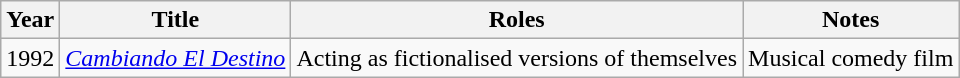<table class="wikitable sortable">
<tr>
<th>Year</th>
<th>Title</th>
<th>Roles</th>
<th>Notes</th>
</tr>
<tr>
<td>1992</td>
<td><em><a href='#'>Cambiando El Destino</a></em></td>
<td>Acting as fictionalised versions of themselves</td>
<td>Musical comedy film</td>
</tr>
</table>
